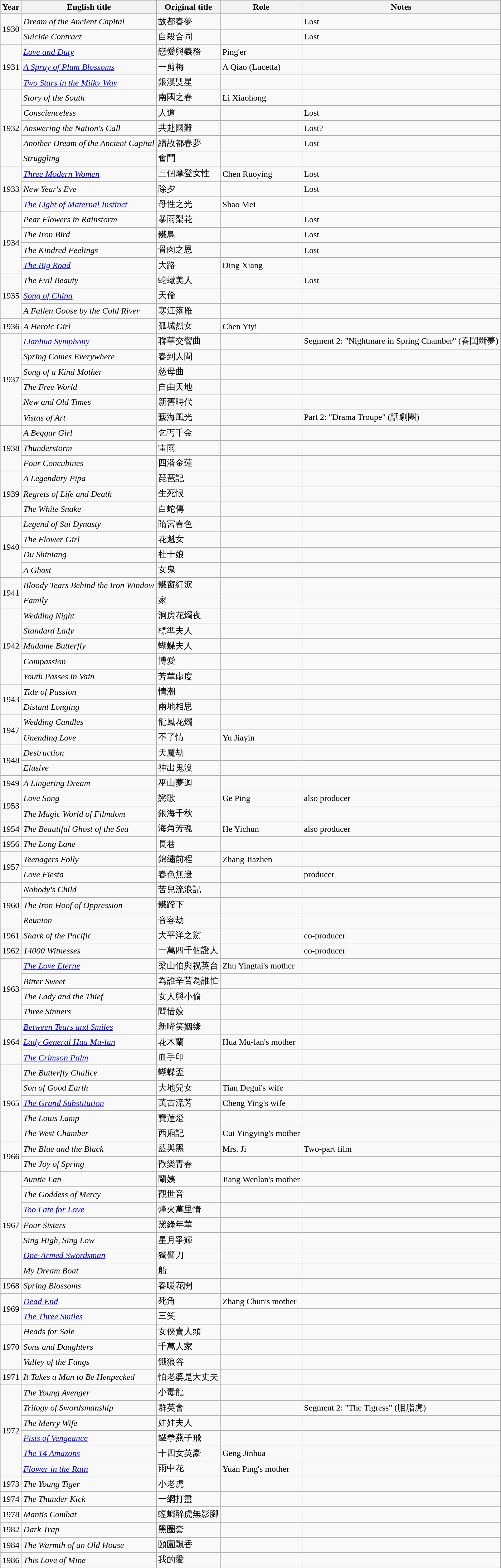<table class="wikitable sortable">
<tr>
<th>Year</th>
<th>English title</th>
<th>Original title</th>
<th>Role</th>
<th class="unsortable">Notes</th>
</tr>
<tr>
<td rowspan=2>1930</td>
<td><em>Dream of the Ancient Capital</em></td>
<td>故都春夢</td>
<td></td>
<td>Lost</td>
</tr>
<tr>
<td><em>Suicide Contract</em></td>
<td>自殺合同</td>
<td></td>
<td>Lost</td>
</tr>
<tr>
<td rowspan=3>1931</td>
<td><em><a href='#'>Love and Duty</a></em></td>
<td>戀愛與義務</td>
<td>Ping'er</td>
<td></td>
</tr>
<tr>
<td><em><a href='#'>A Spray of Plum Blossoms</a></em></td>
<td>一剪梅</td>
<td>A Qiao (Lucetta)</td>
<td></td>
</tr>
<tr>
<td><em><a href='#'>Two Stars in the Milky Way</a></em></td>
<td>銀漢雙星</td>
<td></td>
<td></td>
</tr>
<tr>
<td rowspan=5>1932</td>
<td><em>Story of the South</em></td>
<td>南國之春</td>
<td>Li Xiaohong</td>
<td></td>
</tr>
<tr>
<td><em>Conscienceless</em></td>
<td>人道</td>
<td></td>
<td>Lost</td>
</tr>
<tr>
<td><em>Answering the Nation's Call</em></td>
<td>共赴國難</td>
<td></td>
<td>Lost?</td>
</tr>
<tr>
<td><em>Another Dream of the Ancient Capital</em></td>
<td>續故都春夢</td>
<td></td>
<td>Lost</td>
</tr>
<tr>
<td><em>Struggling</em></td>
<td>奮鬥</td>
<td></td>
<td></td>
</tr>
<tr>
<td rowspan=3>1933</td>
<td><em><a href='#'>Three Modern Women</a></em></td>
<td>三個摩登女性</td>
<td>Chen Ruoying</td>
<td>Lost</td>
</tr>
<tr>
<td><em>New Year's Eve</em></td>
<td>除夕</td>
<td></td>
<td>Lost</td>
</tr>
<tr>
<td><em><a href='#'>The Light of Maternal Instinct</a></em></td>
<td>母性之光</td>
<td>Shao Mei</td>
<td></td>
</tr>
<tr>
<td rowspan=4>1934</td>
<td><em>Pear Flowers in Rainstorm</em></td>
<td>暴雨梨花</td>
<td></td>
<td>Lost</td>
</tr>
<tr>
<td><em>The Iron Bird</em></td>
<td>鐵鳥</td>
<td></td>
<td>Lost</td>
</tr>
<tr>
<td><em>The Kindred Feelings</em></td>
<td>骨肉之恩</td>
<td></td>
<td>Lost</td>
</tr>
<tr>
<td><em><a href='#'>The Big Road</a></em></td>
<td>大路</td>
<td>Ding Xiang</td>
<td></td>
</tr>
<tr>
<td rowspan=3>1935</td>
<td><em>The Evil Beauty</em></td>
<td>蛇蠍美人</td>
<td></td>
<td>Lost</td>
</tr>
<tr>
<td><em><a href='#'>Song of China</a></em></td>
<td>天倫</td>
<td></td>
<td></td>
</tr>
<tr>
<td><em>A Fallen Goose by the Cold River</em></td>
<td>寒江落雁</td>
<td></td>
<td></td>
</tr>
<tr>
<td>1936</td>
<td><em>A Heroic Girl</em></td>
<td>孤城烈女</td>
<td>Chen Yiyi</td>
<td></td>
</tr>
<tr>
<td rowspan=6>1937</td>
<td><em><a href='#'>Lianhua Symphony</a></em></td>
<td>聯華交響曲</td>
<td></td>
<td>Segment 2: "Nightmare in Spring Chamber" (春閨斷夢)</td>
</tr>
<tr>
<td><em>Spring Comes Everywhere</em></td>
<td>春到人間</td>
<td></td>
<td></td>
</tr>
<tr>
<td><em>Song of a Kind Mother</em></td>
<td>慈母曲</td>
<td></td>
<td></td>
</tr>
<tr>
<td><em>The Free World</em></td>
<td>自由天地</td>
<td></td>
<td></td>
</tr>
<tr>
<td><em>New and Old Times</em></td>
<td>新舊時代</td>
<td></td>
<td></td>
</tr>
<tr>
<td><em>Vistas of Art</em></td>
<td>藝海風光</td>
<td></td>
<td>Part 2: "Drama Troupe" (話劇團)</td>
</tr>
<tr>
<td rowspan=3>1938</td>
<td><em>A Beggar Girl</em></td>
<td>乞丐千金</td>
<td></td>
<td></td>
</tr>
<tr>
<td><em>Thunderstorm</em></td>
<td>雷雨</td>
<td></td>
<td></td>
</tr>
<tr>
<td><em>Four Concubines</em></td>
<td>四潘金蓮</td>
<td></td>
<td></td>
</tr>
<tr>
<td rowspan=3>1939</td>
<td><em>A Legendary Pipa</em></td>
<td>琵琶記</td>
<td></td>
<td></td>
</tr>
<tr>
<td><em>Regrets of Life and Death</em></td>
<td>生死恨</td>
<td></td>
<td></td>
</tr>
<tr>
<td><em>The White Snake</em></td>
<td>白蛇傳</td>
<td></td>
<td></td>
</tr>
<tr>
<td rowspan=4>1940</td>
<td><em>Legend of Sui Dynasty</em></td>
<td>隋宮春色</td>
<td></td>
<td></td>
</tr>
<tr>
<td><em>The Flower Girl</em></td>
<td>花魁女</td>
<td></td>
<td></td>
</tr>
<tr>
<td><em>Du Shiniang</em></td>
<td>杜十娘</td>
<td></td>
<td></td>
</tr>
<tr>
<td><em>A Ghost</em></td>
<td>女鬼</td>
<td></td>
<td></td>
</tr>
<tr>
<td rowspan=2>1941</td>
<td><em>Bloody Tears Behind the Iron Window</em></td>
<td>鐵窗紅淚</td>
<td></td>
<td></td>
</tr>
<tr>
<td><em>Family</em></td>
<td>家</td>
<td></td>
<td></td>
</tr>
<tr>
<td rowspan=5>1942</td>
<td><em>Wedding Night</em></td>
<td>洞房花燭夜</td>
<td></td>
<td></td>
</tr>
<tr>
<td><em>Standard Lady</em></td>
<td>標準夫人</td>
<td></td>
<td></td>
</tr>
<tr>
<td><em>Madame Butterfly</em></td>
<td>蝴蝶夫人</td>
<td></td>
<td></td>
</tr>
<tr>
<td><em>Compassion</em></td>
<td>博愛</td>
<td></td>
<td></td>
</tr>
<tr>
<td><em>Youth Passes in Vain</em></td>
<td>芳華虛度</td>
<td></td>
<td></td>
</tr>
<tr>
<td rowspan=2>1943</td>
<td><em>Tide of Passion</em></td>
<td>情潮</td>
<td></td>
<td></td>
</tr>
<tr>
<td><em>Distant Longing</em></td>
<td>兩地相思</td>
<td></td>
<td></td>
</tr>
<tr>
<td rowspan=2>1947</td>
<td><em>Wedding Candles</em></td>
<td>龍鳳花燭</td>
<td></td>
<td></td>
</tr>
<tr>
<td><em>Unending Love</em></td>
<td>不了情</td>
<td>Yu Jiayin</td>
<td></td>
</tr>
<tr>
<td rowspan=2>1948</td>
<td><em>Destruction</em></td>
<td>天魔劫</td>
<td></td>
<td></td>
</tr>
<tr>
<td><em>Elusive</em></td>
<td>神出鬼沒</td>
<td></td>
<td></td>
</tr>
<tr>
<td>1949</td>
<td><em>A Lingering Dream</em></td>
<td>巫山夢迴</td>
<td></td>
<td></td>
</tr>
<tr>
<td rowspan=2>1953</td>
<td><em>Love Song</em></td>
<td>戀歌</td>
<td>Ge Ping</td>
<td>also producer</td>
</tr>
<tr>
<td><em>The Magic World of Filmdom</em></td>
<td>銀海千秋</td>
<td></td>
<td></td>
</tr>
<tr>
<td>1954</td>
<td><em>The Beautiful Ghost of the Sea</em></td>
<td>海角芳魂</td>
<td>He Yichun</td>
<td>also producer</td>
</tr>
<tr>
<td>1956</td>
<td><em>The Long Lane</em></td>
<td>長巷</td>
<td></td>
<td></td>
</tr>
<tr>
<td rowspan=2>1957</td>
<td><em>Teenagers Folly</em></td>
<td>錦繡前程</td>
<td>Zhang Jiazhen</td>
<td></td>
</tr>
<tr>
<td><em>Love Fiesta</em></td>
<td>春色無邊</td>
<td></td>
<td>producer</td>
</tr>
<tr>
<td rowspan=3>1960</td>
<td><em>Nobody's Child</em></td>
<td>苦兒流浪記</td>
<td></td>
<td></td>
</tr>
<tr>
<td><em>The Iron Hoof of Oppression</em></td>
<td>鐵蹄下</td>
<td></td>
<td></td>
</tr>
<tr>
<td><em>Reunion</em></td>
<td>音容劫</td>
<td></td>
<td></td>
</tr>
<tr>
<td>1961</td>
<td><em>Shark of the Pacific</em></td>
<td>大平洋之鯊</td>
<td></td>
<td>co-producer</td>
</tr>
<tr>
<td>1962</td>
<td><em>14000 Witnesses</em></td>
<td>一萬四千個證人</td>
<td></td>
<td>co-producer</td>
</tr>
<tr>
<td rowspan=4>1963</td>
<td><em><a href='#'>The Love Eterne</a></em></td>
<td>梁山伯與祝英台</td>
<td>Zhu Yingtai's mother</td>
<td></td>
</tr>
<tr>
<td><em>Bitter Sweet</em></td>
<td>為誰辛苦為誰忙</td>
<td></td>
<td></td>
</tr>
<tr>
<td><em>The Lady and the Thief</em></td>
<td>女人與小偷</td>
<td></td>
<td></td>
</tr>
<tr>
<td><em>Three Sinners</em></td>
<td>閰惜姣</td>
<td></td>
<td></td>
</tr>
<tr>
<td rowspan=3>1964</td>
<td><em><a href='#'>Between Tears and Smiles</a></em></td>
<td>新啼笑姻緣</td>
<td></td>
<td></td>
</tr>
<tr>
<td><em><a href='#'>Lady General Hua Mu-lan</a></em></td>
<td>花木蘭</td>
<td>Hua Mu-lan's mother</td>
<td></td>
</tr>
<tr>
<td><em><a href='#'>The Crimson Palm</a></em></td>
<td>血手印</td>
<td></td>
<td></td>
</tr>
<tr>
<td rowspan=5>1965</td>
<td><em>The Butterfly Chalice</em></td>
<td>蝴蝶盃</td>
<td></td>
<td></td>
</tr>
<tr>
<td><em>Son of Good Earth</em></td>
<td>大地兒女</td>
<td>Tian Degui's wife</td>
<td></td>
</tr>
<tr>
<td><em><a href='#'>The Grand Substitution</a></em></td>
<td>萬古流芳</td>
<td>Cheng Ying's wife</td>
<td></td>
</tr>
<tr>
<td><em>The Lotus Lamp</em></td>
<td>寶蓮燈</td>
<td></td>
<td></td>
</tr>
<tr>
<td><em>The West Chamber</em></td>
<td>西廂記</td>
<td>Cui Yingying's mother</td>
<td></td>
</tr>
<tr>
<td rowspan=2>1966</td>
<td><em>The Blue and the Black</em></td>
<td>藍與黑</td>
<td>Mrs. Ji</td>
<td>Two-part film</td>
</tr>
<tr>
<td><em>The Joy of Spring</em></td>
<td>歡樂青春</td>
<td></td>
<td></td>
</tr>
<tr>
<td rowspan=7>1967</td>
<td><em>Auntie Lan</em></td>
<td>蘭姨</td>
<td>Jiang Wenlan's mother</td>
<td></td>
</tr>
<tr>
<td><em>The Goddess of Mercy</em></td>
<td>觀世音</td>
<td></td>
<td></td>
</tr>
<tr>
<td><em><a href='#'>Too Late for Love</a></em></td>
<td>烽火萬里情</td>
<td></td>
<td></td>
</tr>
<tr>
<td><em>Four Sisters</em></td>
<td>黛綠年華</td>
<td></td>
<td></td>
</tr>
<tr>
<td><em>Sing High, Sing Low</em></td>
<td>星月爭輝</td>
<td></td>
<td></td>
</tr>
<tr>
<td><em><a href='#'>One-Armed Swordsman</a></em></td>
<td>獨臂刀</td>
<td></td>
<td></td>
</tr>
<tr>
<td><em>My Dream Boat</em></td>
<td>船</td>
<td></td>
<td></td>
</tr>
<tr>
<td>1968</td>
<td><em>Spring Blossoms</em></td>
<td>春暖花開</td>
<td></td>
<td></td>
</tr>
<tr>
<td rowspan=2>1969</td>
<td><em><a href='#'>Dead End</a></em></td>
<td>死角</td>
<td>Zhang Chun's mother</td>
<td></td>
</tr>
<tr>
<td><em><a href='#'>The Three Smiles</a></em></td>
<td>三笑</td>
<td></td>
<td></td>
</tr>
<tr>
<td rowspan=3>1970</td>
<td><em>Heads for Sale</em></td>
<td>女俠賣人頭</td>
<td></td>
<td></td>
</tr>
<tr>
<td><em>Sons and Daughters</em></td>
<td>千萬人家</td>
<td></td>
<td></td>
</tr>
<tr>
<td><em>Valley of the Fangs</em></td>
<td>餓狼谷</td>
<td></td>
<td></td>
</tr>
<tr>
<td>1971</td>
<td><em>It Takes a Man to Be Henpecked</em></td>
<td>怕老婆是大丈夫</td>
<td></td>
<td></td>
</tr>
<tr>
<td rowspan=6>1972</td>
<td><em>The Young Avenger</em></td>
<td>小毒龍</td>
<td></td>
<td></td>
</tr>
<tr>
<td><em>Trilogy of Swordsmanship</em></td>
<td>群英會</td>
<td></td>
<td>Segment 2: "The Tigress" (胭脂虎)</td>
</tr>
<tr>
<td><em>The Merry Wife</em></td>
<td>娃娃夫人</td>
<td></td>
<td></td>
</tr>
<tr>
<td><em><a href='#'>Fists of Vengeance</a></em></td>
<td>鐵拳燕子飛</td>
<td></td>
<td></td>
</tr>
<tr>
<td><em><a href='#'>The 14 Amazons</a></em></td>
<td>十四女英豪</td>
<td>Geng Jinhua</td>
<td></td>
</tr>
<tr>
<td><em><a href='#'>Flower in the Rain</a></em></td>
<td>雨中花</td>
<td>Yuan Ping's mother</td>
<td></td>
</tr>
<tr>
<td>1973</td>
<td><em>The Young Tiger</em></td>
<td>小老虎</td>
<td></td>
<td></td>
</tr>
<tr>
<td>1974</td>
<td><em>The Thunder Kick</em></td>
<td>一網打盡</td>
<td></td>
<td></td>
</tr>
<tr>
<td>1978</td>
<td><em>Mantis Combat</em></td>
<td>螳螂醉虎無影腳</td>
<td></td>
<td></td>
</tr>
<tr>
<td>1982</td>
<td><em>Dark Trap</em></td>
<td>黑圈套</td>
<td></td>
<td></td>
</tr>
<tr>
<td>1984</td>
<td><em>The Warmth of an Old House</em></td>
<td>頤園飄香</td>
<td></td>
<td></td>
</tr>
<tr>
<td>1986</td>
<td><em>This Love of Mine</em></td>
<td>我的愛</td>
<td></td>
<td></td>
</tr>
</table>
